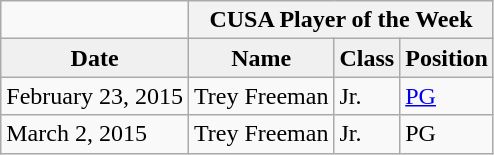<table class="wikitable">
<tr>
<td></td>
<th colspan=3><strong>CUSA Player of the Week</strong></th>
</tr>
<tr style="text-align:center; background:#f0f0f0;">
<td><strong>Date</strong></td>
<td><strong>Name</strong></td>
<td><strong>Class</strong></td>
<td><strong>Position</strong></td>
</tr>
<tr>
<td>February 23, 2015</td>
<td>Trey Freeman</td>
<td>Jr.</td>
<td><a href='#'>PG</a></td>
</tr>
<tr>
<td>March 2, 2015</td>
<td>Trey Freeman</td>
<td>Jr.</td>
<td>PG</td>
</tr>
</table>
